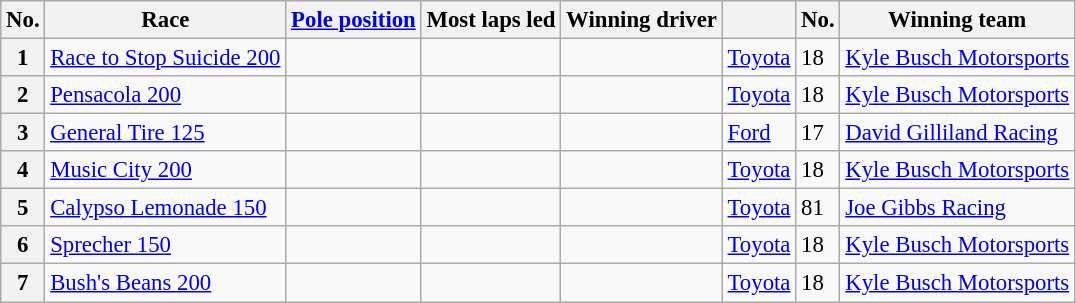<table class="wikitable" style="font-size:95%">
<tr>
<th>No.</th>
<th>Race</th>
<th><a href='#'>Pole position</a></th>
<th>Most laps led</th>
<th>Winning driver</th>
<th></th>
<th>No.</th>
<th>Winning team</th>
</tr>
<tr>
<th>1</th>
<td><a href='#'>Race to Stop Suicide 200</a></td>
<td></td>
<td></td>
<td></td>
<td><a href='#'>Toyota</a></td>
<td>18</td>
<td><a href='#'>Kyle Busch Motorsports</a></td>
</tr>
<tr>
<th>2</th>
<td><a href='#'>Pensacola 200</a></td>
<td></td>
<td></td>
<td></td>
<td><a href='#'>Toyota</a></td>
<td>18</td>
<td><a href='#'>Kyle Busch Motorsports</a></td>
</tr>
<tr>
<th>3</th>
<td><a href='#'>General Tire 125</a></td>
<td></td>
<td></td>
<td></td>
<td><a href='#'>Ford</a></td>
<td>17</td>
<td><a href='#'>David Gilliland Racing</a></td>
</tr>
<tr>
<th>4</th>
<td><a href='#'>Music City 200</a></td>
<td></td>
<td></td>
<td></td>
<td><a href='#'>Toyota</a></td>
<td>18</td>
<td><a href='#'>Kyle Busch Motorsports</a></td>
</tr>
<tr>
<th>5</th>
<td><a href='#'>Calypso Lemonade 150</a></td>
<td></td>
<td></td>
<td></td>
<td><a href='#'>Toyota</a></td>
<td>81</td>
<td><a href='#'>Joe Gibbs Racing</a></td>
</tr>
<tr>
<th>6</th>
<td><a href='#'>Sprecher 150</a></td>
<td></td>
<td></td>
<td></td>
<td><a href='#'>Toyota</a></td>
<td>18</td>
<td><a href='#'>Kyle Busch Motorsports</a></td>
</tr>
<tr>
<th>7</th>
<td><a href='#'>Bush's Beans 200</a></td>
<td></td>
<td></td>
<td></td>
<td><a href='#'>Toyota</a></td>
<td>18</td>
<td><a href='#'>Kyle Busch Motorsports</a></td>
</tr>
</table>
